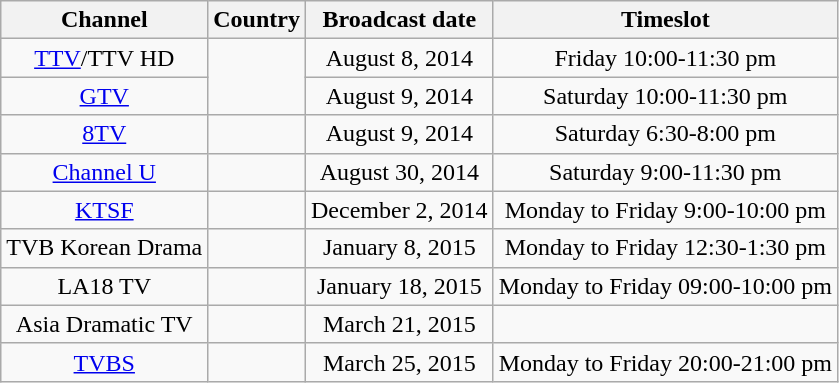<table class="wikitable" style="text-align:center">
<tr>
<th>Channel</th>
<th>Country</th>
<th>Broadcast date</th>
<th>Timeslot</th>
</tr>
<tr>
<td><a href='#'>TTV</a>/TTV HD</td>
<td rowspan=2></td>
<td>August 8, 2014</td>
<td>Friday 10:00-11:30 pm</td>
</tr>
<tr>
<td><a href='#'>GTV</a></td>
<td>August 9, 2014</td>
<td>Saturday 10:00-11:30 pm</td>
</tr>
<tr>
<td><a href='#'>8TV</a></td>
<td></td>
<td>August 9, 2014</td>
<td>Saturday 6:30-8:00 pm</td>
</tr>
<tr>
<td><a href='#'>Channel U</a></td>
<td></td>
<td>August 30, 2014</td>
<td>Saturday 9:00-11:30 pm</td>
</tr>
<tr>
<td><a href='#'>KTSF</a></td>
<td></td>
<td>December 2, 2014</td>
<td>Monday to Friday 9:00-10:00 pm</td>
</tr>
<tr>
<td>TVB Korean Drama</td>
<td></td>
<td>January 8, 2015</td>
<td>Monday to Friday 12:30-1:30 pm</td>
</tr>
<tr>
<td>LA18 TV</td>
<td></td>
<td>January 18, 2015</td>
<td>Monday to Friday 09:00-10:00 pm</td>
</tr>
<tr>
<td>Asia Dramatic TV</td>
<td></td>
<td>March 21, 2015</td>
<td></td>
</tr>
<tr>
<td><a href='#'>TVBS</a></td>
<td></td>
<td>March 25, 2015</td>
<td>Monday to Friday 20:00-21:00 pm</td>
</tr>
</table>
